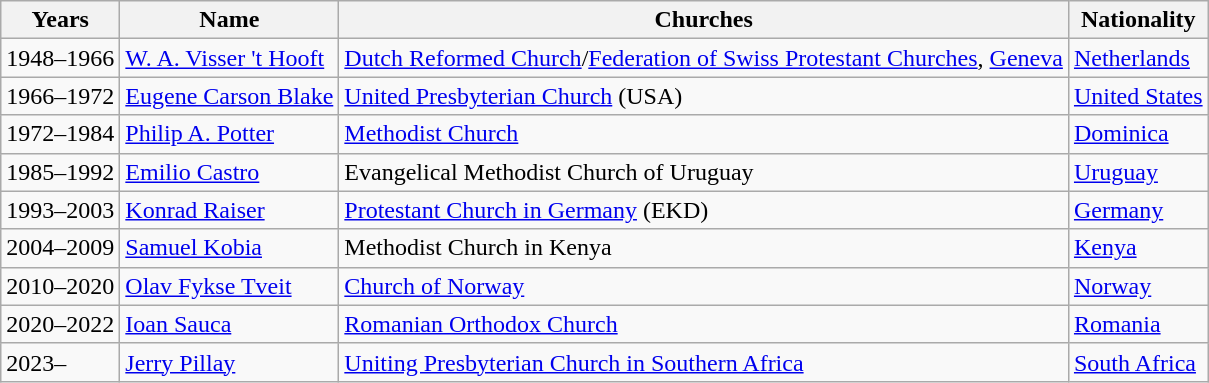<table class="wikitable mw-collapsible mw-collapsed">
<tr>
<th>Years</th>
<th>Name</th>
<th>Churches</th>
<th>Nationality</th>
</tr>
<tr>
<td>1948–1966</td>
<td><a href='#'>W. A. Visser 't Hooft</a></td>
<td><a href='#'>Dutch Reformed Church</a>/<a href='#'>Federation of Swiss Protestant Churches</a>, <a href='#'>Geneva</a></td>
<td><a href='#'>Netherlands</a></td>
</tr>
<tr>
<td>1966–1972</td>
<td><a href='#'>Eugene Carson Blake</a></td>
<td><a href='#'>United Presbyterian Church</a> (USA)</td>
<td><a href='#'>United States</a></td>
</tr>
<tr>
<td>1972–1984</td>
<td><a href='#'>Philip A. Potter</a></td>
<td><a href='#'>Methodist Church</a></td>
<td><a href='#'>Dominica</a></td>
</tr>
<tr>
<td>1985–1992</td>
<td><a href='#'>Emilio Castro</a></td>
<td>Evangelical Methodist Church of Uruguay</td>
<td><a href='#'>Uruguay</a></td>
</tr>
<tr>
<td>1993–2003</td>
<td><a href='#'>Konrad Raiser</a></td>
<td><a href='#'>Protestant Church in Germany</a> (EKD)</td>
<td><a href='#'>Germany</a></td>
</tr>
<tr>
<td>2004–2009</td>
<td><a href='#'>Samuel Kobia</a></td>
<td>Methodist Church in Kenya</td>
<td><a href='#'>Kenya</a></td>
</tr>
<tr>
<td>2010–2020</td>
<td><a href='#'>Olav Fykse Tveit</a></td>
<td><a href='#'>Church of Norway</a></td>
<td><a href='#'>Norway</a></td>
</tr>
<tr>
<td>2020–2022</td>
<td><a href='#'>Ioan Sauca</a></td>
<td><a href='#'>Romanian Orthodox Church</a></td>
<td><a href='#'>Romania</a></td>
</tr>
<tr>
<td>2023–</td>
<td><a href='#'>Jerry Pillay</a></td>
<td><a href='#'>Uniting Presbyterian Church in Southern Africa</a></td>
<td><a href='#'>South Africa</a></td>
</tr>
</table>
